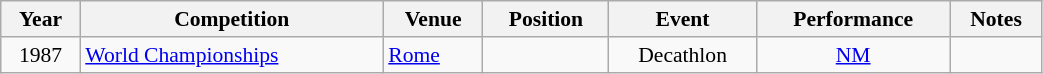<table class="wikitable" width=55% style="font-size:90%; text-align:center;">
<tr>
<th>Year</th>
<th>Competition</th>
<th>Venue</th>
<th>Position</th>
<th>Event</th>
<th>Performance</th>
<th>Notes</th>
</tr>
<tr>
<td>1987</td>
<td align=left><a href='#'>World Championships</a></td>
<td align=left> <a href='#'>Rome</a></td>
<td></td>
<td>Decathlon</td>
<td><a href='#'>NM</a></td>
<td></td>
</tr>
</table>
